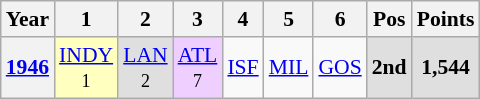<table class="wikitable" style="text-align:center; font-size:90%">
<tr>
<th>Year</th>
<th>1</th>
<th>2</th>
<th>3</th>
<th>4</th>
<th>5</th>
<th>6</th>
<th>Pos</th>
<th>Points</th>
</tr>
<tr>
<th rowspan=1><a href='#'>1946</a></th>
<td style="background:#FFFFBF;"><a href='#'>INDY</a><br><small>1</small></td>
<td style="background:#DFDFDF;"><a href='#'>LAN</a><br><small>2</small></td>
<td style="background:#EFCFFF;"><a href='#'>ATL</a><br><small>7</small></td>
<td><a href='#'>ISF</a><br><small> </small></td>
<td><a href='#'>MIL</a><br><small> </small></td>
<td><a href='#'>GOS</a><br><small> </small></td>
<th style="background:#DFDFDF;">2nd</th>
<th style="background:#DFDFDF;">1,544</th>
</tr>
</table>
